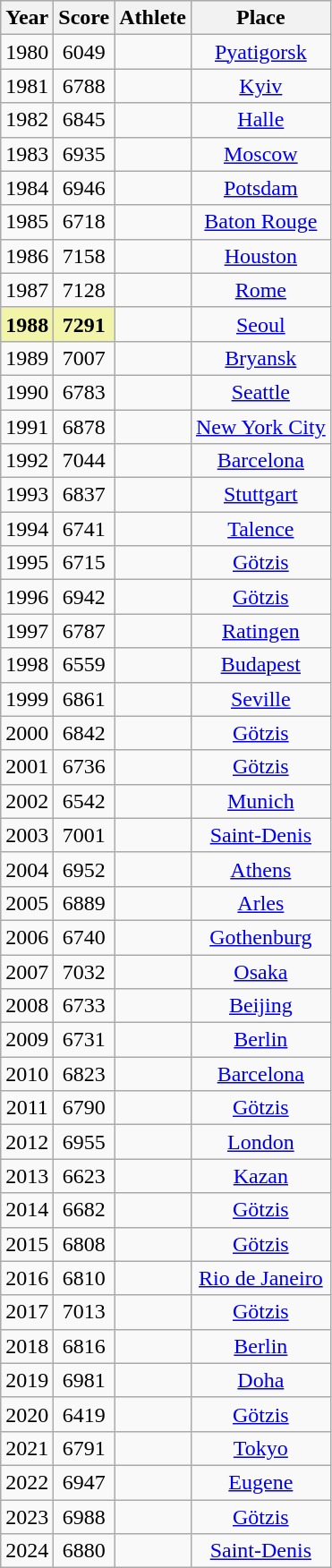<table class="wikitable sortable" style="text-align:center">
<tr>
<th>Year</th>
<th>Score</th>
<th>Athlete</th>
<th>Place</th>
</tr>
<tr>
<td>1980</td>
<td>6049</td>
<td align=left></td>
<td><a href='#'>Pyatigorsk</a></td>
</tr>
<tr>
<td>1981</td>
<td>6788</td>
<td align=left></td>
<td><a href='#'>Kyiv</a></td>
</tr>
<tr>
<td>1982</td>
<td>6845</td>
<td align=left></td>
<td><a href='#'>Halle</a></td>
</tr>
<tr>
<td>1983</td>
<td>6935</td>
<td align=left></td>
<td><a href='#'>Moscow</a></td>
</tr>
<tr>
<td>1984</td>
<td>6946</td>
<td align=left></td>
<td><a href='#'>Potsdam</a></td>
</tr>
<tr>
<td>1985</td>
<td>6718</td>
<td align=left></td>
<td><a href='#'>Baton Rouge</a></td>
</tr>
<tr>
<td>1986</td>
<td>7158</td>
<td align=left></td>
<td><a href='#'>Houston</a></td>
</tr>
<tr>
<td>1987</td>
<td>7128</td>
<td align=left></td>
<td><a href='#'>Rome</a></td>
</tr>
<tr>
<td bgcolor="F2F5A9"><strong>1988</strong></td>
<td bgcolor="F2F5A9"><strong>7291</strong></td>
<td align=left></td>
<td><a href='#'>Seoul</a></td>
</tr>
<tr>
<td>1989</td>
<td>7007</td>
<td align=left></td>
<td><a href='#'>Bryansk</a></td>
</tr>
<tr>
<td>1990</td>
<td>6783</td>
<td align=left></td>
<td><a href='#'>Seattle</a></td>
</tr>
<tr>
<td>1991</td>
<td>6878</td>
<td align=left></td>
<td><a href='#'>New York City</a></td>
</tr>
<tr>
<td>1992</td>
<td>7044</td>
<td align=left></td>
<td><a href='#'>Barcelona</a></td>
</tr>
<tr>
<td>1993</td>
<td>6837</td>
<td align=left></td>
<td><a href='#'>Stuttgart</a></td>
</tr>
<tr>
<td>1994</td>
<td>6741</td>
<td align=left></td>
<td><a href='#'>Talence</a></td>
</tr>
<tr>
<td>1995</td>
<td>6715</td>
<td align=left></td>
<td><a href='#'>Götzis</a></td>
</tr>
<tr>
<td>1996</td>
<td>6942</td>
<td align=left></td>
<td><a href='#'>Götzis</a></td>
</tr>
<tr>
<td>1997</td>
<td>6787</td>
<td align=left></td>
<td><a href='#'>Ratingen</a></td>
</tr>
<tr>
<td>1998</td>
<td>6559</td>
<td align=left></td>
<td><a href='#'>Budapest</a></td>
</tr>
<tr>
<td>1999</td>
<td>6861</td>
<td align=left></td>
<td><a href='#'>Seville</a></td>
</tr>
<tr>
<td>2000</td>
<td>6842</td>
<td align=left></td>
<td><a href='#'>Götzis</a></td>
</tr>
<tr>
<td>2001</td>
<td>6736</td>
<td align=left></td>
<td><a href='#'>Götzis</a></td>
</tr>
<tr>
<td>2002</td>
<td>6542</td>
<td align=left></td>
<td><a href='#'>Munich</a></td>
</tr>
<tr>
<td>2003</td>
<td>7001</td>
<td align=left></td>
<td><a href='#'>Saint-Denis</a></td>
</tr>
<tr>
<td>2004</td>
<td>6952</td>
<td align=left></td>
<td><a href='#'>Athens</a></td>
</tr>
<tr>
<td>2005</td>
<td>6889</td>
<td align=left></td>
<td><a href='#'>Arles</a></td>
</tr>
<tr>
<td>2006</td>
<td>6740</td>
<td align=left></td>
<td><a href='#'>Gothenburg</a></td>
</tr>
<tr>
<td>2007</td>
<td>7032</td>
<td align=left></td>
<td><a href='#'>Osaka</a></td>
</tr>
<tr>
<td>2008</td>
<td>6733</td>
<td align=left></td>
<td><a href='#'>Beijing</a></td>
</tr>
<tr>
<td>2009</td>
<td>6731</td>
<td align=left></td>
<td><a href='#'>Berlin</a></td>
</tr>
<tr>
<td>2010</td>
<td>6823</td>
<td align=left></td>
<td><a href='#'>Barcelona</a></td>
</tr>
<tr>
<td>2011</td>
<td>6790</td>
<td align=left></td>
<td><a href='#'>Götzis</a></td>
</tr>
<tr>
<td>2012</td>
<td>6955</td>
<td align=left></td>
<td><a href='#'>London</a></td>
</tr>
<tr>
<td>2013</td>
<td>6623</td>
<td align=left></td>
<td><a href='#'>Kazan</a></td>
</tr>
<tr>
<td>2014</td>
<td>6682</td>
<td align=left></td>
<td><a href='#'>Götzis</a></td>
</tr>
<tr>
<td>2015</td>
<td>6808</td>
<td align=left></td>
<td><a href='#'>Götzis</a></td>
</tr>
<tr>
<td>2016</td>
<td>6810</td>
<td align=left></td>
<td><a href='#'>Rio de Janeiro</a></td>
</tr>
<tr>
<td>2017</td>
<td>7013</td>
<td align=left></td>
<td><a href='#'>Götzis</a></td>
</tr>
<tr>
<td>2018</td>
<td>6816</td>
<td align=left></td>
<td><a href='#'>Berlin</a></td>
</tr>
<tr>
<td>2019</td>
<td>6981</td>
<td align=left></td>
<td><a href='#'>Doha</a></td>
</tr>
<tr>
<td>2020</td>
<td>6419</td>
<td align=left></td>
<td><a href='#'>Götzis</a></td>
</tr>
<tr>
<td>2021</td>
<td>6791</td>
<td align=left></td>
<td><a href='#'>Tokyo</a></td>
</tr>
<tr>
<td>2022</td>
<td>6947</td>
<td align=left></td>
<td><a href='#'>Eugene</a></td>
</tr>
<tr>
<td>2023</td>
<td>6988</td>
<td align=left></td>
<td><a href='#'>Götzis</a></td>
</tr>
<tr>
<td>2024</td>
<td>6880</td>
<td align="left"></td>
<td><a href='#'>Saint-Denis</a></td>
</tr>
</table>
